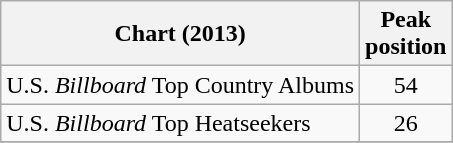<table class="wikitable">
<tr>
<th>Chart (2013)</th>
<th>Peak<br>position</th>
</tr>
<tr>
<td>U.S. <em>Billboard</em> Top Country Albums</td>
<td align="center">54</td>
</tr>
<tr>
<td>U.S. <em>Billboard</em> Top Heatseekers</td>
<td align="center">26</td>
</tr>
<tr>
</tr>
</table>
